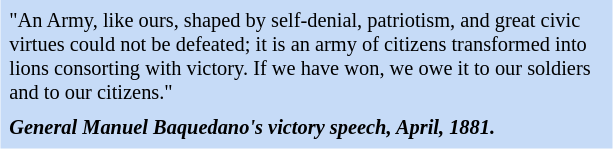<table class="toccolours" style="float: right; margin-left: 1em; margin-right: 2em; font-size: 85%; background:#c6dbf7; color:black; width:30em; max-width: 40%;" cellspacing="5">
<tr>
<td style="text-align: left;">"An Army, like ours, shaped by self-denial, patriotism, and great civic virtues could not be defeated;  it is an army of citizens transformed into lions consorting with victory.  If we have won, we owe it to our soldiers and to our citizens."</td>
</tr>
<tr>
<td style="text-align: left;"><strong><em>General Manuel Baquedano's victory speech,<strong> April, 1881.<em></td>
</tr>
</table>
